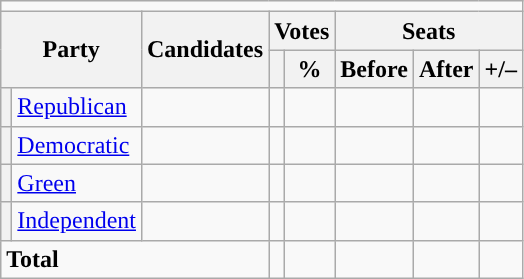<table class="wikitable">
<tr>
<td colspan=13 align=center></td>
</tr>
<tr>
<th rowspan="2" colspan="2">Party</th>
<th rowspan="2">Candidates</th>
<th colspan="2">Votes</th>
<th colspan="3">Seats</th>
</tr>
<tr>
<th></th>
<th>%</th>
<th>Before</th>
<th>After</th>
<th>+/–</th>
</tr>
<tr>
<th style="background-color:"></th>
<td><a href='#'>Republican</a></td>
<td align="right"></td>
<td align="right"></td>
<td align="right"></td>
<td align="right" ></td>
<td align="right"></td>
<td align="right"></td>
</tr>
<tr>
<th style="background-color:"></th>
<td><a href='#'>Democratic</a></td>
<td align="right"></td>
<td align="right"></td>
<td align="right"></td>
<td align="right"></td>
<td align="right"></td>
<td align="right"></td>
</tr>
<tr>
<th style="background-color:"></th>
<td><a href='#'>Green</a></td>
<td align="right"></td>
<td align="right"></td>
<td align="right"></td>
<td align="right"></td>
<td align="right"></td>
<td align="right"></td>
</tr>
<tr>
<th style="background-color:"></th>
<td><a href='#'>Independent</a></td>
<td align="right"></td>
<td align="right"></td>
<td align="right"></td>
<td align="right"></td>
<td align="right"></td>
<td align="right"></td>
</tr>
<tr>
<td colspan="3" align="left"><strong>Total</strong></td>
<td align="right"></td>
<td align="right"></td>
<td align="right"></td>
<td align="right"></td>
<td align="right"></td>
</tr>
</table>
